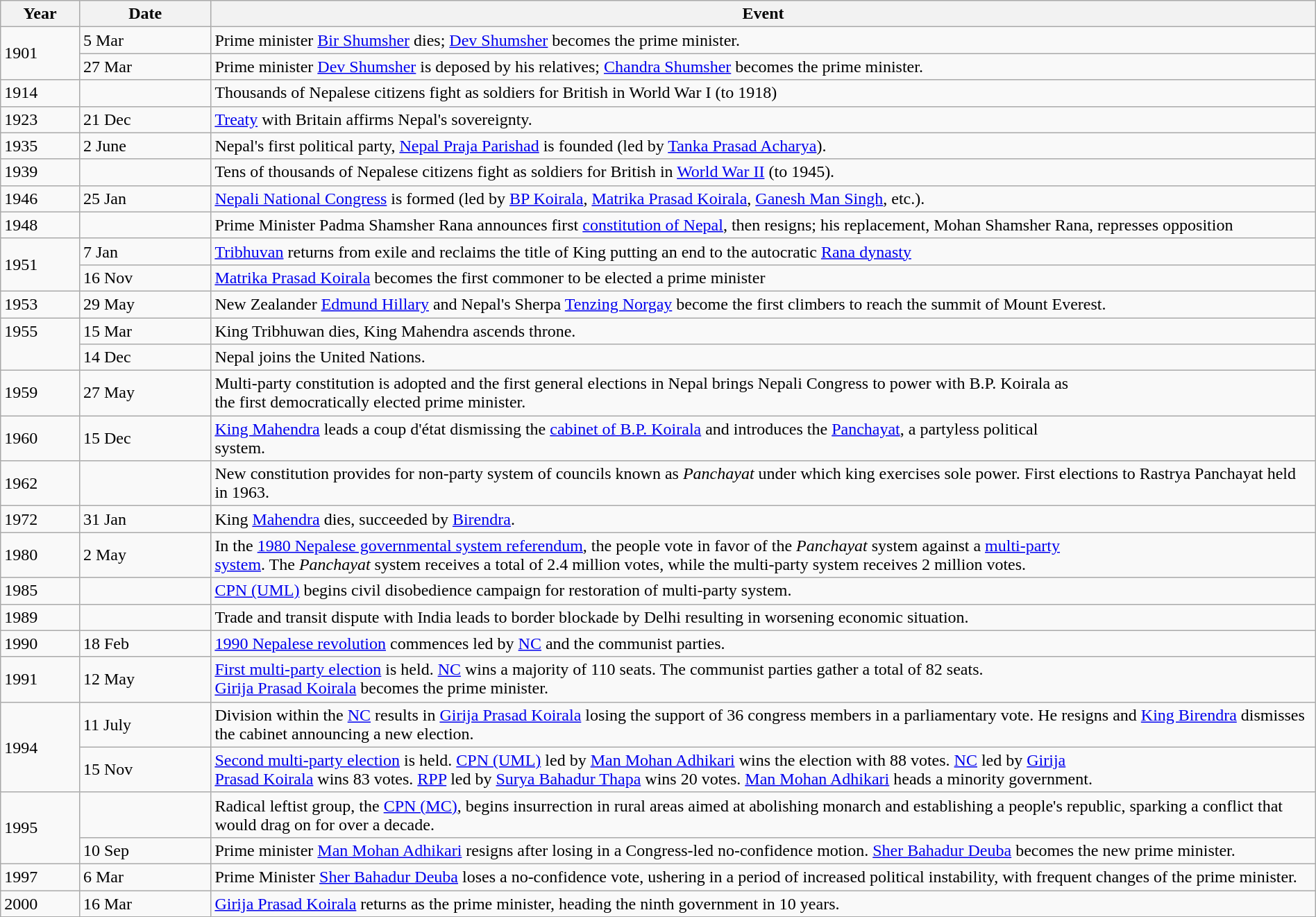<table class="wikitable" width="100%">
<tr>
<th style="width:6%">Year</th>
<th style="width:10%">Date</th>
<th>Event</th>
</tr>
<tr>
<td rowspan="2">1901</td>
<td>5 Mar</td>
<td>Prime minister <a href='#'>Bir Shumsher</a> dies; <a href='#'>Dev Shumsher</a> becomes the prime minister.</td>
</tr>
<tr>
<td>27 Mar</td>
<td>Prime minister <a href='#'>Dev Shumsher</a> is deposed by his relatives; <a href='#'>Chandra Shumsher</a> becomes the prime minister.</td>
</tr>
<tr>
<td>1914</td>
<td></td>
<td>Thousands of Nepalese citizens fight as soldiers for British in World War I (to 1918)</td>
</tr>
<tr>
<td>1923</td>
<td>21 Dec</td>
<td><a href='#'>Treaty</a> with Britain affirms Nepal's sovereignty.</td>
</tr>
<tr>
<td>1935</td>
<td>2 June</td>
<td>Nepal's first political party, <a href='#'>Nepal Praja Parishad</a> is founded (led by <a href='#'>Tanka Prasad Acharya</a>).</td>
</tr>
<tr>
<td>1939</td>
<td></td>
<td>Tens of thousands of Nepalese citizens fight as soldiers for British in <a href='#'>World War II</a> (to 1945).</td>
</tr>
<tr>
<td>1946</td>
<td>25 Jan</td>
<td><a href='#'>Nepali National Congress</a> is formed (led by <a href='#'>BP Koirala</a>, <a href='#'>Matrika Prasad Koirala</a>, <a href='#'>Ganesh Man Singh</a>, etc.).</td>
</tr>
<tr>
<td>1948</td>
<td></td>
<td>Prime Minister Padma Shamsher Rana announces first <a href='#'>constitution of Nepal</a>, then resigns; his replacement, Mohan Shamsher Rana, represses opposition</td>
</tr>
<tr>
<td rowspan="2">1951</td>
<td>7 Jan</td>
<td><a href='#'>Tribhuvan</a> returns from exile and reclaims the title of King putting an end to the autocratic <a href='#'>Rana dynasty</a></td>
</tr>
<tr>
<td>16 Nov</td>
<td><a href='#'>Matrika Prasad Koirala</a> becomes the first commoner to be elected a prime minister</td>
</tr>
<tr>
<td>1953</td>
<td>29 May</td>
<td>New Zealander <a href='#'>Edmund Hillary</a> and Nepal's Sherpa <a href='#'>Tenzing Norgay</a> become the first climbers to reach the summit of Mount Everest.</td>
</tr>
<tr>
<td rowspan="2" valign="top">1955</td>
<td>15 Mar</td>
<td>King Tribhuwan dies, King Mahendra ascends throne.</td>
</tr>
<tr>
<td>14 Dec</td>
<td>Nepal joins the United Nations.</td>
</tr>
<tr>
<td>1959</td>
<td>27 May</td>
<td>Multi-party constitution is adopted and the first general elections in Nepal brings Nepali Congress to power with B.P. Koirala as<br>the first democratically elected prime minister.</td>
</tr>
<tr>
<td>1960</td>
<td>15 Dec</td>
<td><a href='#'>King Mahendra</a> leads a coup d'état dismissing the <a href='#'>cabinet of B.P. Koirala</a> and introduces the <a href='#'>Panchayat</a>, a partyless political<br>system.</td>
</tr>
<tr>
<td>1962</td>
<td></td>
<td>New constitution provides for non-party system of councils known as <em>Panchayat</em> under which king exercises sole power. First elections to Rastrya Panchayat held in 1963.</td>
</tr>
<tr>
<td>1972</td>
<td>31 Jan</td>
<td>King <a href='#'>Mahendra</a> dies, succeeded by <a href='#'>Birendra</a>.</td>
</tr>
<tr>
<td>1980</td>
<td>2 May</td>
<td>In the <a href='#'>1980 Nepalese governmental system referendum</a>, the people vote in favor of the <em>Panchayat</em> system against a <a href='#'>multi-party</a><br><a href='#'>system</a>. The <em>Panchayat</em> system receives a total of 2.4 million votes, while the multi-party system receives 2 million votes.</td>
</tr>
<tr>
<td>1985</td>
<td></td>
<td><a href='#'>CPN (UML)</a> begins civil disobedience campaign for restoration of multi-party system.</td>
</tr>
<tr>
<td>1989</td>
<td></td>
<td>Trade and transit dispute with India leads to border blockade by Delhi resulting in worsening economic situation.</td>
</tr>
<tr>
<td>1990</td>
<td>18 Feb</td>
<td><a href='#'>1990 Nepalese revolution</a> commences led by <a href='#'>NC</a> and the communist parties.</td>
</tr>
<tr>
<td>1991</td>
<td>12 May</td>
<td><a href='#'>First multi-party election</a> is held. <a href='#'>NC</a> wins a majority of 110 seats. The communist parties gather a total of 82 seats.<br><a href='#'>Girija Prasad Koirala</a> becomes the prime minister.</td>
</tr>
<tr>
<td rowspan="2">1994</td>
<td>11 July</td>
<td>Division within the <a href='#'>NC</a> results in <a href='#'>Girija Prasad Koirala</a> losing the support of 36 congress members in a parliamentary vote. He resigns and <a href='#'>King Birendra</a> dismisses the cabinet announcing a new election.</td>
</tr>
<tr>
<td>15 Nov</td>
<td><a href='#'>Second multi-party election</a> is held. <a href='#'>CPN (UML)</a> led by <a href='#'>Man Mohan Adhikari</a> wins the election with 88 votes. <a href='#'>NC</a> led by <a href='#'>Girija</a><br><a href='#'>Prasad Koirala</a> wins 83 votes. <a href='#'>RPP</a> led by <a href='#'>Surya Bahadur Thapa</a> wins 20 votes. <a href='#'>Man Mohan Adhikari</a> heads a minority government.</td>
</tr>
<tr>
<td rowspan="2">1995</td>
<td></td>
<td>Radical leftist group, the <a href='#'>CPN (MC)</a>, begins insurrection in rural areas aimed at abolishing monarch and establishing a people's republic, sparking a conflict that would drag on for over a decade.</td>
</tr>
<tr>
<td>10 Sep</td>
<td>Prime minister <a href='#'>Man Mohan Adhikari</a> resigns after losing in a Congress-led no-confidence motion. <a href='#'>Sher Bahadur Deuba</a> becomes the new prime minister.</td>
</tr>
<tr>
<td>1997</td>
<td>6 Mar</td>
<td>Prime Minister <a href='#'>Sher Bahadur Deuba</a> loses a no-confidence vote, ushering in a period of increased political instability, with frequent changes of the prime minister.</td>
</tr>
<tr>
<td>2000</td>
<td>16 Mar</td>
<td><a href='#'>Girija Prasad Koirala</a> returns as the prime minister, heading the ninth government in 10 years.</td>
</tr>
</table>
